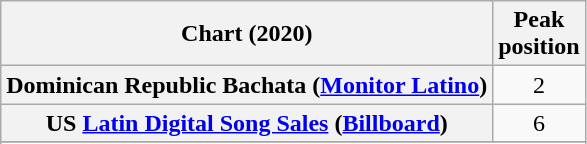<table class="wikitable sortable plainrowheaders" style="text-align:center">
<tr>
<th>Chart (2020)</th>
<th>Peak<br>position</th>
</tr>
<tr>
<th scope="row">Dominican Republic Bachata (<a href='#'>Monitor Latino</a>)</th>
<td>2</td>
</tr>
<tr>
<th scope="row">US <a href='#'>Latin Digital Song Sales</a> (<a href='#'>Billboard</a>)</th>
<td>6</td>
</tr>
<tr>
</tr>
<tr>
</tr>
</table>
